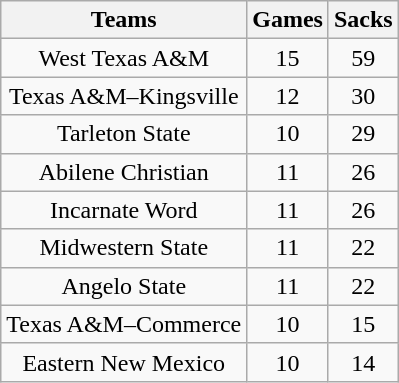<table class="wikitable sortable" style="text-align: center;">
<tr>
<th>Teams</th>
<th>Games</th>
<th>Sacks</th>
</tr>
<tr>
<td style=>West Texas A&M</td>
<td>15</td>
<td>59</td>
</tr>
<tr>
<td style=>Texas A&M–Kingsville</td>
<td>12</td>
<td>30</td>
</tr>
<tr>
<td style=>Tarleton State</td>
<td>10</td>
<td>29</td>
</tr>
<tr>
<td style=>Abilene Christian</td>
<td>11</td>
<td>26</td>
</tr>
<tr>
<td style=>Incarnate Word</td>
<td>11</td>
<td>26</td>
</tr>
<tr>
<td style=>Midwestern State</td>
<td>11</td>
<td>22</td>
</tr>
<tr>
<td style=>Angelo State</td>
<td>11</td>
<td>22</td>
</tr>
<tr>
<td style=>Texas A&M–Commerce</td>
<td>10</td>
<td>15</td>
</tr>
<tr>
<td style=>Eastern New Mexico</td>
<td>10</td>
<td>14</td>
</tr>
</table>
